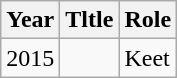<table class="wikitable">
<tr>
<th>Year</th>
<th>Tltle</th>
<th>Role</th>
</tr>
<tr>
<td>2015</td>
<td><em></em></td>
<td>Keet</td>
</tr>
</table>
